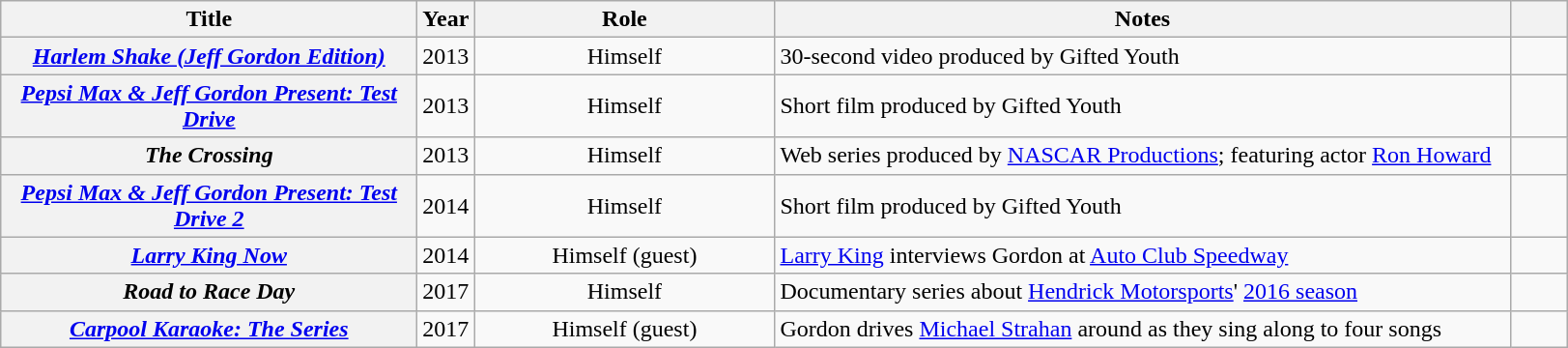<table class="wikitable sortable plainrowheaders" style="text-align:center;">
<tr>
<th scope="col" style="width:280px;">Title</th>
<th scope="col" style="width:5px;">Year</th>
<th scope="col" style="width:200px;">Role</th>
<th scope="col" style="width:500px;" class="unsortable">Notes</th>
<th scope="col" style="width: 2em;" class="unsortable"></th>
</tr>
<tr>
<th scope=row><em><a href='#'>Harlem Shake (Jeff Gordon Edition)</a></em></th>
<td>2013</td>
<td>Himself</td>
<td style="text-align:left;">30-second video produced by Gifted Youth</td>
<td></td>
</tr>
<tr>
<th scope=row><em><a href='#'>Pepsi Max & Jeff Gordon Present: Test Drive</a></em></th>
<td>2013</td>
<td>Himself</td>
<td style="text-align:left;">Short film produced by Gifted Youth</td>
<td></td>
</tr>
<tr>
<th scope=row><em>The Crossing</em></th>
<td>2013</td>
<td>Himself</td>
<td style="text-align:left;">Web series produced by <a href='#'>NASCAR Productions</a>; featuring actor <a href='#'>Ron Howard</a></td>
<td></td>
</tr>
<tr>
<th scope=row><em><a href='#'>Pepsi Max & Jeff Gordon Present: Test Drive 2</a></em></th>
<td>2014</td>
<td>Himself</td>
<td style="text-align:left;">Short film produced by Gifted Youth</td>
<td></td>
</tr>
<tr>
<th scope=row><em><a href='#'>Larry King Now</a></em></th>
<td>2014</td>
<td>Himself (guest)</td>
<td style="text-align:left;"><a href='#'>Larry King</a> interviews Gordon at <a href='#'>Auto Club Speedway</a></td>
<td></td>
</tr>
<tr>
<th scope=row><em>Road to Race Day</em></th>
<td>2017</td>
<td>Himself</td>
<td style="text-align:left;">Documentary series about <a href='#'>Hendrick Motorsports</a>' <a href='#'>2016 season</a></td>
<td></td>
</tr>
<tr>
<th scope=row><em><a href='#'>Carpool Karaoke: The Series</a></em></th>
<td>2017</td>
<td>Himself (guest)</td>
<td style="text-align:left;">Gordon drives <a href='#'>Michael Strahan</a> around as they sing along to four songs</td>
<td></td>
</tr>
</table>
